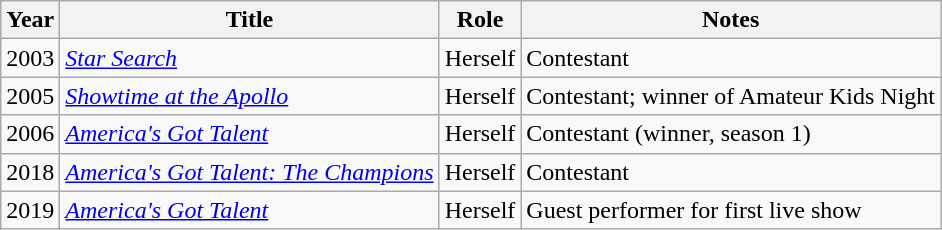<table class="wikitable sortable">
<tr>
<th>Year</th>
<th>Title</th>
<th>Role</th>
<th class="unsortable">Notes</th>
</tr>
<tr>
<td>2003</td>
<td><em><a href='#'>Star Search</a></em></td>
<td>Herself</td>
<td>Contestant</td>
</tr>
<tr>
<td>2005</td>
<td><em><a href='#'>Showtime at the Apollo</a></em></td>
<td>Herself</td>
<td>Contestant; winner of Amateur Kids Night</td>
</tr>
<tr>
<td>2006</td>
<td><em><a href='#'>America's Got Talent</a></em></td>
<td>Herself</td>
<td>Contestant (winner, season 1)</td>
</tr>
<tr>
<td>2018</td>
<td><em><a href='#'>America's Got Talent: The Champions</a></em></td>
<td>Herself</td>
<td>Contestant</td>
</tr>
<tr>
<td>2019</td>
<td><em><a href='#'>America's Got Talent</a></em></td>
<td>Herself</td>
<td>Guest performer for first live show</td>
</tr>
</table>
